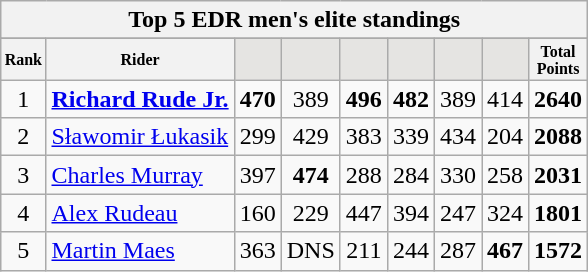<table class="wikitable sortable">
<tr>
<th colspan=27 align="center"><strong>Top 5 EDR men's elite standings</strong></th>
</tr>
<tr>
</tr>
<tr style="font-size:8pt;font-weight:bold">
<th align="center">Rank</th>
<th align="center">Rider</th>
<th class=unsortable style="background:#E5E4E2;"><small></small></th>
<th class=unsortable style="background:#E5E4E2;"><small></small></th>
<th class=unsortable style="background:#E5E4E2;"><small></small></th>
<th class=unsortable style="background:#E5E4E2;"><small></small></th>
<th class=unsortable style="background:#E5E4E2;"><small></small></th>
<th class=unsortable style="background:#E5E4E2;"><small></small></th>
<th align="center">Total<br>Points</th>
</tr>
<tr>
<td align=center>1</td>
<td> <strong><a href='#'>Richard Rude Jr.</a></strong></td>
<td align=center><strong>470</strong></td>
<td align=center>389</td>
<td align=center><strong>496</strong></td>
<td align=center><strong>482</strong></td>
<td align=center>389</td>
<td align=center>414</td>
<td align=center><strong>2640</strong></td>
</tr>
<tr>
<td align=center>2</td>
<td> <a href='#'>Sławomir Łukasik</a></td>
<td align=center>299</td>
<td align=center>429</td>
<td align=center>383</td>
<td align=center>339</td>
<td align=center>434</td>
<td align=center>204</td>
<td align=center><strong>2088</strong></td>
</tr>
<tr>
<td align=center>3</td>
<td> <a href='#'>Charles Murray</a></td>
<td align=center>397</td>
<td align=center><strong>474</strong></td>
<td align=center>288</td>
<td align=center>284</td>
<td align=center>330</td>
<td align=center>258</td>
<td align=center><strong>2031</strong></td>
</tr>
<tr>
<td align=center>4</td>
<td> <a href='#'>Alex Rudeau</a></td>
<td align=center>160</td>
<td align=center>229</td>
<td align=center>447</td>
<td align=center>394</td>
<td align=center>247</td>
<td align=center>324</td>
<td align=center><strong>1801</strong></td>
</tr>
<tr>
<td align=center>5</td>
<td> <a href='#'>Martin Maes</a></td>
<td align=center>363</td>
<td align=center>DNS</td>
<td align=center>211</td>
<td align=center>244</td>
<td align=center>287</td>
<td align=center><strong>467</strong></td>
<td align=center><strong>1572</strong><br></td>
</tr>
</table>
